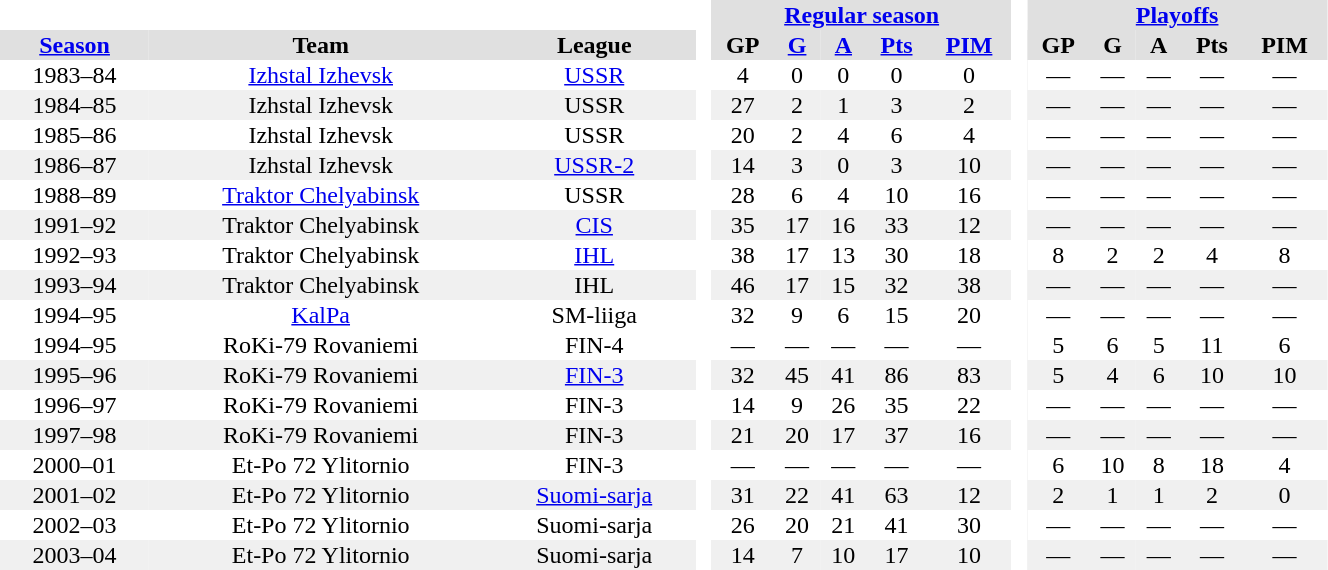<table border="0" cellpadding="1" cellspacing="0" width="70%" style="text-align:center">
<tr bgcolor="#e0e0e0">
<th colspan="3" bgcolor="#ffffff"> </th>
<th rowspan="99" bgcolor="#ffffff"> </th>
<th colspan="5"><a href='#'>Regular season</a></th>
<th rowspan="99" bgcolor="#ffffff"> </th>
<th colspan="5"><a href='#'>Playoffs</a></th>
</tr>
<tr bgcolor="#e0e0e0">
<th><a href='#'>Season</a></th>
<th>Team</th>
<th>League</th>
<th>GP</th>
<th><a href='#'>G</a></th>
<th><a href='#'>A</a></th>
<th><a href='#'>Pts</a></th>
<th><a href='#'>PIM</a></th>
<th>GP</th>
<th>G</th>
<th>A</th>
<th>Pts</th>
<th>PIM</th>
</tr>
<tr align="center">
<td>1983–84</td>
<td><a href='#'>Izhstal Izhevsk</a></td>
<td><a href='#'>USSR</a></td>
<td>4</td>
<td>0</td>
<td>0</td>
<td>0</td>
<td>0</td>
<td>—</td>
<td>—</td>
<td>—</td>
<td>—</td>
<td>—</td>
</tr>
<tr align="center" bgcolor="#f0f0f0">
<td>1984–85</td>
<td>Izhstal Izhevsk</td>
<td>USSR</td>
<td>27</td>
<td>2</td>
<td>1</td>
<td>3</td>
<td>2</td>
<td>—</td>
<td>—</td>
<td>—</td>
<td>—</td>
<td>—</td>
</tr>
<tr align="center">
<td>1985–86</td>
<td>Izhstal Izhevsk</td>
<td>USSR</td>
<td>20</td>
<td>2</td>
<td>4</td>
<td>6</td>
<td>4</td>
<td>—</td>
<td>—</td>
<td>—</td>
<td>—</td>
<td>—</td>
</tr>
<tr align="center" bgcolor="#f0f0f0">
<td>1986–87</td>
<td>Izhstal Izhevsk</td>
<td><a href='#'>USSR-2</a></td>
<td>14</td>
<td>3</td>
<td>0</td>
<td>3</td>
<td>10</td>
<td>—</td>
<td>—</td>
<td>—</td>
<td>—</td>
<td>—</td>
</tr>
<tr align="center">
<td>1988–89</td>
<td><a href='#'>Traktor Chelyabinsk</a></td>
<td>USSR</td>
<td>28</td>
<td>6</td>
<td>4</td>
<td>10</td>
<td>16</td>
<td>—</td>
<td>—</td>
<td>—</td>
<td>—</td>
<td>—</td>
</tr>
<tr align="center" bgcolor="#f0f0f0">
<td>1991–92</td>
<td>Traktor Chelyabinsk</td>
<td><a href='#'>CIS</a></td>
<td>35</td>
<td>17</td>
<td>16</td>
<td>33</td>
<td>12</td>
<td>—</td>
<td>—</td>
<td>—</td>
<td>—</td>
<td>—</td>
</tr>
<tr align="center">
<td>1992–93</td>
<td>Traktor Chelyabinsk</td>
<td><a href='#'>IHL</a></td>
<td>38</td>
<td>17</td>
<td>13</td>
<td>30</td>
<td>18</td>
<td>8</td>
<td>2</td>
<td>2</td>
<td>4</td>
<td>8</td>
</tr>
<tr align="center" bgcolor="#f0f0f0">
<td>1993–94</td>
<td>Traktor Chelyabinsk</td>
<td>IHL</td>
<td>46</td>
<td>17</td>
<td>15</td>
<td>32</td>
<td>38</td>
<td>—</td>
<td>—</td>
<td>—</td>
<td>—</td>
<td>—</td>
</tr>
<tr align="center">
<td>1994–95</td>
<td><a href='#'>KalPa</a></td>
<td>SM-liiga</td>
<td>32</td>
<td>9</td>
<td>6</td>
<td>15</td>
<td>20</td>
<td>—</td>
<td>—</td>
<td>—</td>
<td>—</td>
<td>—</td>
</tr>
<tr align="center">
<td>1994–95</td>
<td>RoKi-79 Rovaniemi</td>
<td>FIN-4</td>
<td>—</td>
<td>—</td>
<td>—</td>
<td>—</td>
<td>—</td>
<td>5</td>
<td>6</td>
<td>5</td>
<td>11</td>
<td>6</td>
</tr>
<tr align="center" bgcolor="#f0f0f0">
<td>1995–96</td>
<td>RoKi-79 Rovaniemi</td>
<td><a href='#'>FIN-3</a></td>
<td>32</td>
<td>45</td>
<td>41</td>
<td>86</td>
<td>83</td>
<td>5</td>
<td>4</td>
<td>6</td>
<td>10</td>
<td>10</td>
</tr>
<tr align="center">
<td>1996–97</td>
<td>RoKi-79 Rovaniemi</td>
<td>FIN-3</td>
<td>14</td>
<td>9</td>
<td>26</td>
<td>35</td>
<td>22</td>
<td>—</td>
<td>—</td>
<td>—</td>
<td>—</td>
<td>—</td>
</tr>
<tr align="center" bgcolor="#f0f0f0">
<td>1997–98</td>
<td>RoKi-79 Rovaniemi</td>
<td>FIN-3</td>
<td>21</td>
<td>20</td>
<td>17</td>
<td>37</td>
<td>16</td>
<td>—</td>
<td>—</td>
<td>—</td>
<td>—</td>
<td>—</td>
</tr>
<tr align="center">
<td>2000–01</td>
<td>Et-Po 72 Ylitornio</td>
<td>FIN-3</td>
<td>—</td>
<td>—</td>
<td>—</td>
<td>—</td>
<td>—</td>
<td>6</td>
<td>10</td>
<td>8</td>
<td>18</td>
<td>4</td>
</tr>
<tr align="center" bgcolor="#f0f0f0">
<td>2001–02</td>
<td>Et-Po 72 Ylitornio</td>
<td><a href='#'>Suomi-sarja</a></td>
<td>31</td>
<td>22</td>
<td>41</td>
<td>63</td>
<td>12</td>
<td>2</td>
<td>1</td>
<td>1</td>
<td>2</td>
<td>0</td>
</tr>
<tr align="center">
<td>2002–03</td>
<td>Et-Po 72 Ylitornio</td>
<td>Suomi-sarja</td>
<td>26</td>
<td>20</td>
<td>21</td>
<td>41</td>
<td>30</td>
<td>—</td>
<td>—</td>
<td>—</td>
<td>—</td>
<td>—</td>
</tr>
<tr align="center" bgcolor="#f0f0f0">
<td>2003–04</td>
<td>Et-Po 72 Ylitornio</td>
<td>Suomi-sarja</td>
<td>14</td>
<td>7</td>
<td>10</td>
<td>17</td>
<td>10</td>
<td>—</td>
<td>—</td>
<td>—</td>
<td>—</td>
<td>—</td>
</tr>
</table>
